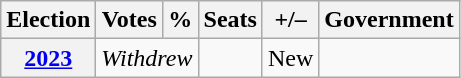<table class="wikitable">
<tr>
<th>Election</th>
<th>Votes</th>
<th>%</th>
<th>Seats</th>
<th>+/–</th>
<th>Government</th>
</tr>
<tr>
<th><a href='#'>2023</a></th>
<td colspan="2"><em>Withdrew</em></td>
<td></td>
<td>New</td>
<td></td>
</tr>
</table>
